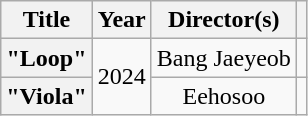<table class="wikitable plainrowheaders" style="text-align:center">
<tr>
<th scope="col">Title</th>
<th scope="col">Year</th>
<th scope="col">Director(s)</th>
<th scope="col"></th>
</tr>
<tr>
<th scope="row">"Loop"<br></th>
<td rowspan="2">2024</td>
<td>Bang Jaeyeob</td>
<td></td>
</tr>
<tr>
<th scope="row">"Viola"</th>
<td>Eehosoo</td>
<td></td>
</tr>
</table>
